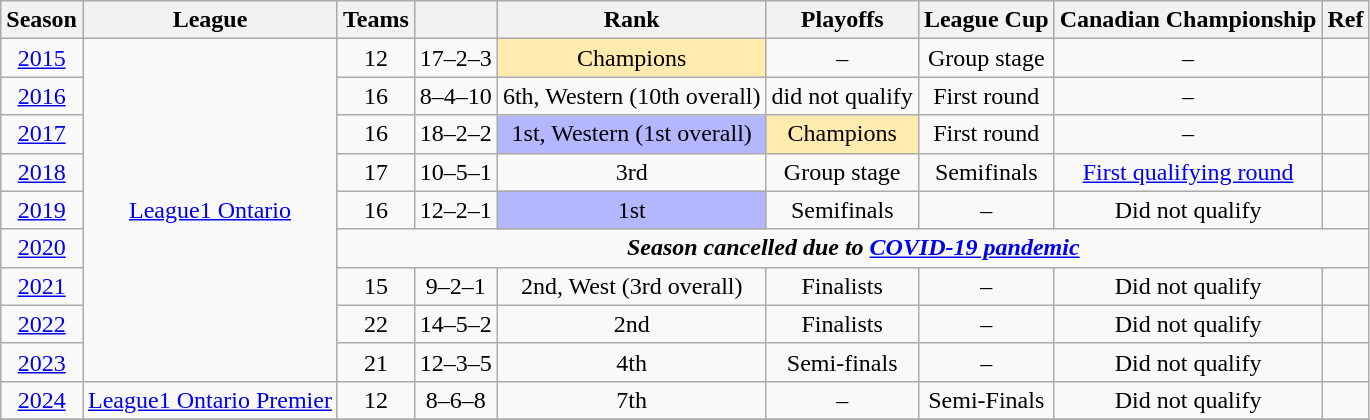<table class="wikitable" style="text-align: center;">
<tr>
<th>Season</th>
<th>League</th>
<th>Teams</th>
<th></th>
<th>Rank</th>
<th>Playoffs</th>
<th>League Cup</th>
<th>Canadian Championship</th>
<th>Ref</th>
</tr>
<tr>
<td><a href='#'>2015</a></td>
<td rowspan="9"><a href='#'>League1 Ontario</a></td>
<td>12</td>
<td>17–2–3</td>
<td bgcolor="FFEBAD">Champions</td>
<td>–</td>
<td>Group stage</td>
<td>–</td>
<td></td>
</tr>
<tr>
<td><a href='#'>2016</a></td>
<td>16</td>
<td>8–4–10</td>
<td>6th, Western (10th overall)</td>
<td>did not qualify</td>
<td>First round</td>
<td>–</td>
<td></td>
</tr>
<tr>
<td><a href='#'>2017</a></td>
<td>16</td>
<td>18–2–2</td>
<td bgcolor="B3B7FF">1st, Western (1st overall)</td>
<td bgcolor="FFEBAD">Champions</td>
<td>First round</td>
<td>–</td>
<td></td>
</tr>
<tr>
<td><a href='#'>2018</a></td>
<td>17</td>
<td>10–5–1</td>
<td>3rd</td>
<td>Group stage</td>
<td>Semifinals</td>
<td><a href='#'>First qualifying round</a></td>
<td></td>
</tr>
<tr>
<td><a href='#'>2019</a></td>
<td>16</td>
<td>12–2–1</td>
<td bgcolor="B3B7FF">1st</td>
<td>Semifinals</td>
<td>–</td>
<td>Did not qualify</td>
<td></td>
</tr>
<tr>
<td><a href='#'>2020</a></td>
<td colspan="7"><strong><em>Season cancelled due to <a href='#'>COVID-19 pandemic</a></em></strong></td>
</tr>
<tr>
<td><a href='#'>2021</a></td>
<td>15</td>
<td>9–2–1</td>
<td>2nd, West (3rd overall)</td>
<td>Finalists</td>
<td>–</td>
<td>Did not qualify</td>
<td></td>
</tr>
<tr>
<td><a href='#'>2022</a></td>
<td>22</td>
<td>14–5–2</td>
<td>2nd</td>
<td>Finalists</td>
<td>–</td>
<td>Did not qualify</td>
<td></td>
</tr>
<tr>
<td><a href='#'>2023</a></td>
<td>21</td>
<td>12–3–5</td>
<td>4th</td>
<td>Semi-finals</td>
<td>–</td>
<td>Did not qualify</td>
<td></td>
</tr>
<tr>
<td><a href='#'>2024</a></td>
<td><a href='#'>League1 Ontario Premier</a></td>
<td>12</td>
<td>8–6–8</td>
<td>7th</td>
<td>–</td>
<td>Semi-Finals</td>
<td>Did not qualify</td>
<td></td>
</tr>
<tr>
</tr>
</table>
